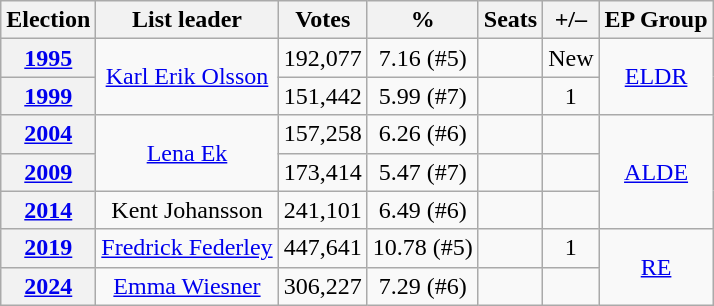<table class="wikitable" style="text-align:center;">
<tr>
<th>Election</th>
<th>List leader</th>
<th>Votes</th>
<th>%</th>
<th>Seats</th>
<th>+/–</th>
<th>EP Group</th>
</tr>
<tr>
<th><a href='#'>1995</a></th>
<td rowspan=2><a href='#'>Karl Erik Olsson</a></td>
<td>192,077</td>
<td>7.16 (#5)</td>
<td></td>
<td>New</td>
<td rowspan=2><a href='#'>ELDR</a></td>
</tr>
<tr>
<th><a href='#'>1999</a></th>
<td>151,442</td>
<td>5.99 (#7)</td>
<td></td>
<td> 1</td>
</tr>
<tr>
<th><a href='#'>2004</a></th>
<td rowspan=2><a href='#'>Lena Ek</a></td>
<td>157,258</td>
<td>6.26 (#6)</td>
<td></td>
<td></td>
<td rowspan=3><a href='#'>ALDE</a></td>
</tr>
<tr>
<th><a href='#'>2009</a></th>
<td>173,414</td>
<td>5.47 (#7)</td>
<td></td>
<td><br></td>
</tr>
<tr>
<th><a href='#'>2014</a></th>
<td>Kent Johansson</td>
<td>241,101</td>
<td>6.49 (#6)</td>
<td></td>
<td></td>
</tr>
<tr>
<th><a href='#'>2019</a></th>
<td><a href='#'>Fredrick Federley</a></td>
<td>447,641</td>
<td>10.78 (#5)</td>
<td></td>
<td> 1</td>
<td rowspan=2><a href='#'>RE</a></td>
</tr>
<tr>
<th><a href='#'>2024</a></th>
<td><a href='#'>Emma Wiesner</a></td>
<td>306,227</td>
<td>7.29 (#6)</td>
<td></td>
<td></td>
</tr>
</table>
